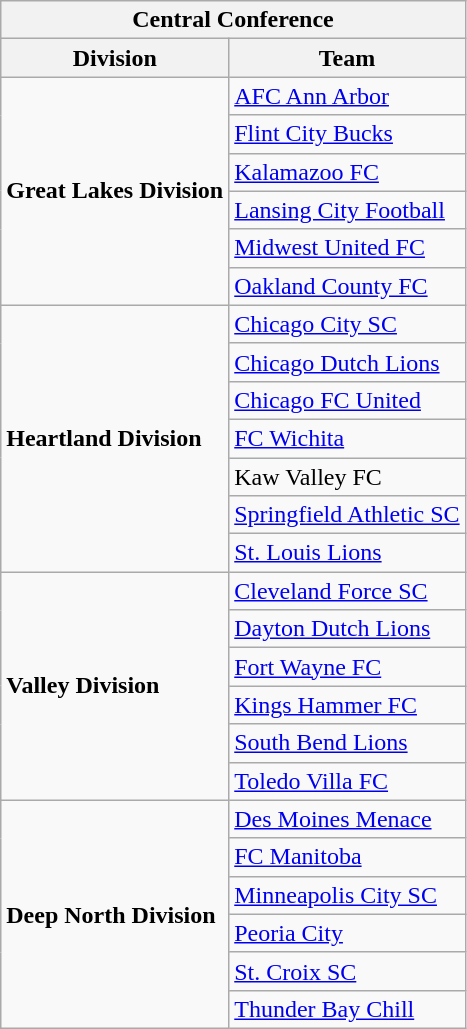<table class="wikitable" style="text-align:left">
<tr>
<th colspan=3>Central Conference</th>
</tr>
<tr>
<th>Division</th>
<th>Team</th>
</tr>
<tr>
<td rowspan=6><strong>Great Lakes Division</strong></td>
<td><a href='#'>AFC Ann Arbor</a></td>
</tr>
<tr>
<td><a href='#'>Flint City Bucks</a></td>
</tr>
<tr>
<td><a href='#'>Kalamazoo FC</a></td>
</tr>
<tr>
<td><a href='#'>Lansing City Football</a></td>
</tr>
<tr>
<td><a href='#'>Midwest United FC</a></td>
</tr>
<tr>
<td><a href='#'>Oakland County FC</a></td>
</tr>
<tr>
<td rowspan=7><strong>Heartland Division</strong></td>
<td><a href='#'>Chicago City SC</a></td>
</tr>
<tr>
<td><a href='#'>Chicago Dutch Lions</a></td>
</tr>
<tr>
<td><a href='#'>Chicago FC United</a></td>
</tr>
<tr>
<td><a href='#'>FC Wichita</a></td>
</tr>
<tr>
<td>Kaw Valley FC</td>
</tr>
<tr>
<td><a href='#'>Springfield Athletic SC</a></td>
</tr>
<tr>
<td><a href='#'>St. Louis Lions</a></td>
</tr>
<tr>
<td rowspan=6><strong>Valley Division</strong></td>
<td><a href='#'>Cleveland Force SC</a></td>
</tr>
<tr>
<td><a href='#'>Dayton Dutch Lions</a></td>
</tr>
<tr>
<td><a href='#'>Fort Wayne FC</a></td>
</tr>
<tr>
<td><a href='#'>Kings Hammer FC</a></td>
</tr>
<tr>
<td><a href='#'>South Bend Lions</a></td>
</tr>
<tr>
<td><a href='#'>Toledo Villa FC</a></td>
</tr>
<tr>
<td rowspan=6><strong>Deep North Division</strong></td>
<td><a href='#'>Des Moines Menace</a></td>
</tr>
<tr>
<td><a href='#'>FC Manitoba</a></td>
</tr>
<tr>
<td><a href='#'>Minneapolis City SC</a></td>
</tr>
<tr>
<td><a href='#'>Peoria City</a></td>
</tr>
<tr>
<td><a href='#'>St. Croix SC</a></td>
</tr>
<tr>
<td><a href='#'>Thunder Bay Chill</a></td>
</tr>
</table>
